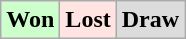<table class="wikitable">
<tr>
<td bgcolor="#ccffcc"><strong>Won</strong></td>
<td bgcolor="FFE4E1"><strong>Lost</strong></td>
<td bgcolor="DCDCDC"><strong>Draw</strong></td>
</tr>
</table>
